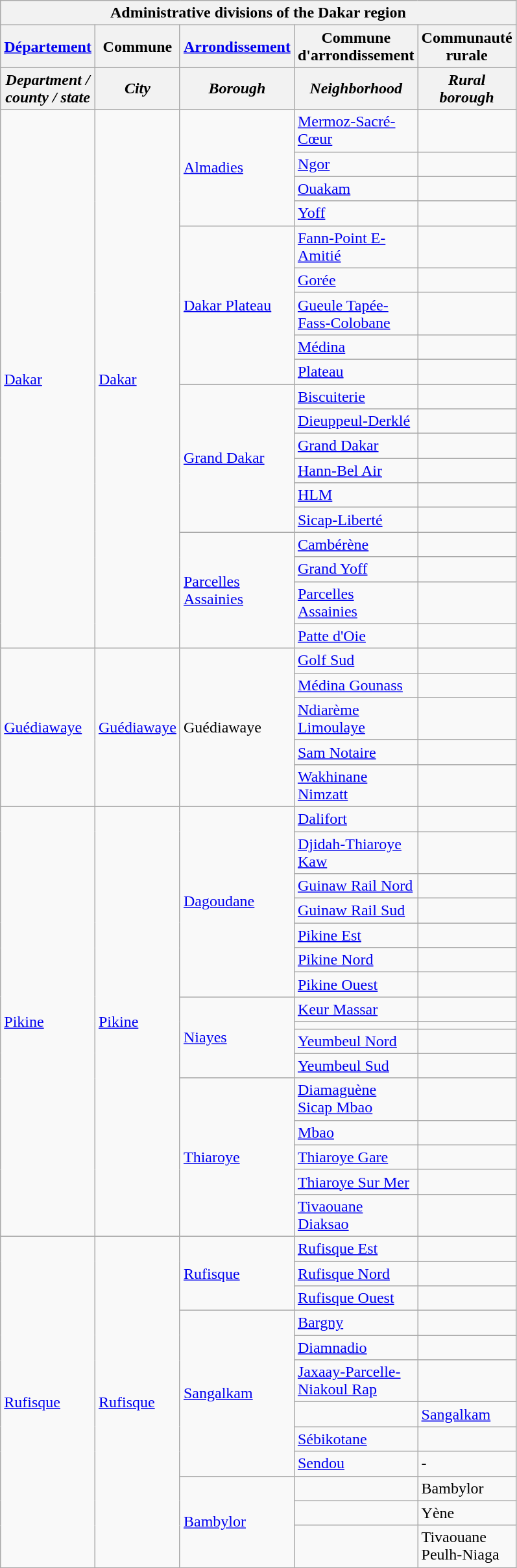<table class="wikitable">
<tr>
<th colspan=5>Administrative divisions of the Dakar region</th>
</tr>
<tr>
<th width="60"><a href='#'>Département</a></th>
<th width="60">Commune</th>
<th width="80"><a href='#'>Arrondissement</a></th>
<th width="80">Commune d'arrondissement</th>
<th width="60">Communauté rurale</th>
</tr>
<tr>
<th width="60"><em>Department / county / state</em></th>
<th width="60"><em>City</em></th>
<th width="80"><em>Borough</em></th>
<th width="80"><em>Neighborhood</em></th>
<th width="60"><em>Rural borough</em></th>
</tr>
<tr>
<td rowspan=19><a href='#'>Dakar</a></td>
<td rowspan=19><a href='#'>Dakar</a></td>
<td rowspan=4><a href='#'>Almadies</a></td>
<td><a href='#'>Mermoz-Sacré-Cœur</a></td>
<td></td>
</tr>
<tr>
<td><a href='#'>Ngor</a></td>
<td></td>
</tr>
<tr>
<td><a href='#'>Ouakam</a></td>
<td></td>
</tr>
<tr>
<td><a href='#'>Yoff</a></td>
<td></td>
</tr>
<tr>
<td rowspan=5><a href='#'>Dakar Plateau</a></td>
<td><a href='#'>Fann-Point E-Amitié</a></td>
<td></td>
</tr>
<tr>
<td><a href='#'>Gorée</a></td>
<td></td>
</tr>
<tr>
<td><a href='#'>Gueule Tapée-Fass-Colobane</a></td>
<td></td>
</tr>
<tr>
<td><a href='#'>Médina</a></td>
<td></td>
</tr>
<tr>
<td><a href='#'>Plateau</a></td>
<td></td>
</tr>
<tr>
<td rowspan=6><a href='#'>Grand Dakar</a></td>
<td><a href='#'>Biscuiterie</a></td>
<td></td>
</tr>
<tr>
<td><a href='#'>Dieuppeul-Derklé</a></td>
<td></td>
</tr>
<tr>
<td><a href='#'>Grand Dakar</a></td>
<td></td>
</tr>
<tr>
<td><a href='#'>Hann-Bel Air</a></td>
<td></td>
</tr>
<tr>
<td><a href='#'>HLM</a></td>
<td></td>
</tr>
<tr>
<td><a href='#'>Sicap-Liberté</a></td>
<td></td>
</tr>
<tr>
<td rowspan=4><a href='#'>Parcelles Assainies</a></td>
<td><a href='#'>Cambérène</a></td>
<td></td>
</tr>
<tr>
<td><a href='#'>Grand Yoff</a></td>
<td></td>
</tr>
<tr>
<td><a href='#'>Parcelles Assainies</a></td>
<td></td>
</tr>
<tr>
<td><a href='#'>Patte d'Oie</a></td>
<td></td>
</tr>
<tr>
<td rowspan=5><a href='#'>Guédiawaye</a></td>
<td rowspan=5><a href='#'>Guédiawaye</a></td>
<td rowspan=5>Guédiawaye</td>
<td><a href='#'>Golf Sud</a></td>
<td></td>
</tr>
<tr>
<td><a href='#'>Médina Gounass</a></td>
<td></td>
</tr>
<tr>
<td><a href='#'>Ndiarème Limoulaye</a></td>
<td></td>
</tr>
<tr>
<td><a href='#'>Sam Notaire</a></td>
<td></td>
</tr>
<tr>
<td><a href='#'>Wakhinane Nimzatt</a></td>
<td></td>
</tr>
<tr>
<td rowspan=16><a href='#'>Pikine</a></td>
<td rowspan=16><a href='#'>Pikine</a></td>
<td rowspan=7><a href='#'>Dagoudane</a></td>
<td><a href='#'>Dalifort</a></td>
<td></td>
</tr>
<tr>
<td><a href='#'>Djidah-Thiaroye Kaw</a></td>
<td></td>
</tr>
<tr>
<td><a href='#'>Guinaw Rail Nord</a></td>
<td></td>
</tr>
<tr>
<td><a href='#'>Guinaw Rail Sud</a></td>
<td></td>
</tr>
<tr>
<td><a href='#'>Pikine Est</a></td>
<td></td>
</tr>
<tr>
<td><a href='#'>Pikine Nord</a></td>
<td></td>
</tr>
<tr>
<td><a href='#'>Pikine Ouest</a></td>
<td></td>
</tr>
<tr>
<td rowspan=4><a href='#'>Niayes</a></td>
<td><a href='#'>Keur Massar</a></td>
<td></td>
</tr>
<tr>
<td></td>
<td></td>
</tr>
<tr>
<td><a href='#'>Yeumbeul Nord</a></td>
<td></td>
</tr>
<tr>
<td><a href='#'>Yeumbeul Sud</a></td>
<td></td>
</tr>
<tr>
<td rowspan=5><a href='#'>Thiaroye</a></td>
<td><a href='#'>Diamaguène Sicap Mbao</a></td>
<td></td>
</tr>
<tr>
<td><a href='#'>Mbao</a></td>
<td></td>
</tr>
<tr>
<td><a href='#'>Thiaroye Gare</a></td>
<td></td>
</tr>
<tr>
<td><a href='#'>Thiaroye Sur Mer</a></td>
<td></td>
</tr>
<tr>
<td><a href='#'>Tivaouane Diaksao</a></td>
<td></td>
</tr>
<tr>
<td rowspan=12><a href='#'>Rufisque</a></td>
<td rowspan=12><a href='#'>Rufisque</a></td>
<td rowspan=3><a href='#'>Rufisque</a></td>
<td><a href='#'>Rufisque Est</a></td>
<td></td>
</tr>
<tr>
<td><a href='#'>Rufisque Nord</a></td>
<td></td>
</tr>
<tr>
<td><a href='#'>Rufisque Ouest</a></td>
<td></td>
</tr>
<tr>
<td rowspan=6><a href='#'>Sangalkam</a></td>
<td><a href='#'>Bargny</a></td>
</tr>
<tr>
<td><a href='#'>Diamnadio</a></td>
<td></td>
</tr>
<tr>
<td><a href='#'>Jaxaay-Parcelle-Niakoul Rap</a></td>
<td></td>
</tr>
<tr>
<td></td>
<td><a href='#'>Sangalkam</a></td>
</tr>
<tr>
<td><a href='#'>Sébikotane</a></td>
<td></td>
</tr>
<tr>
<td><a href='#'>Sendou</a></td>
<td>-</td>
</tr>
<tr>
<td rowspan=3><a href='#'>Bambylor</a></td>
<td></td>
<td>Bambylor</td>
</tr>
<tr>
<td></td>
<td>Yène</td>
</tr>
<tr>
<td></td>
<td>Tivaouane Peulh-Niaga</td>
</tr>
</table>
